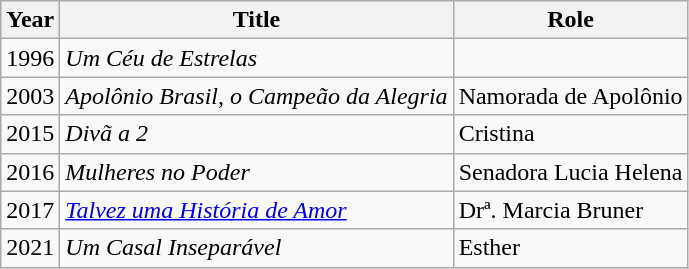<table class="wikitable">
<tr>
<th>Year</th>
<th>Title</th>
<th>Role</th>
</tr>
<tr>
<td>1996</td>
<td><em>Um Céu de Estrelas</em></td>
</tr>
<tr>
<td>2003</td>
<td><em>Apolônio Brasil, o Campeão da Alegria</em></td>
<td>Namorada de Apolônio</td>
</tr>
<tr>
<td>2015</td>
<td><em>Divã a 2</em></td>
<td>Cristina</td>
</tr>
<tr>
<td>2016</td>
<td><em>Mulheres no Poder</em></td>
<td>Senadora Lucia Helena</td>
</tr>
<tr>
<td>2017</td>
<td><em><a href='#'>Talvez uma História de Amor</a></em></td>
<td>Drª. Marcia Bruner</td>
</tr>
<tr>
<td>2021</td>
<td><em>Um Casal Inseparável</em></td>
<td>Esther</td>
</tr>
</table>
